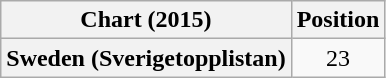<table class="wikitable plainrowheaders" style="text-align:center;">
<tr>
<th scope="col">Chart (2015)</th>
<th scope="col">Position</th>
</tr>
<tr>
<th scope="row">Sweden (Sverigetopplistan)</th>
<td>23</td>
</tr>
</table>
